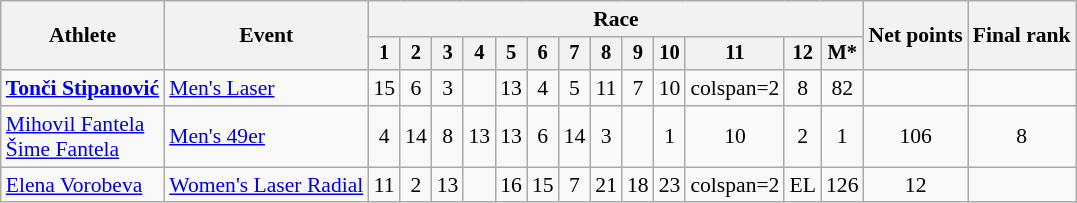<table class="wikitable" style="font-size:90%">
<tr>
<th rowspan="2">Athlete</th>
<th rowspan="2">Event</th>
<th colspan=13>Race</th>
<th rowspan=2>Net points</th>
<th rowspan=2>Final rank</th>
</tr>
<tr style="font-size:95%">
<th>1</th>
<th>2</th>
<th>3</th>
<th>4</th>
<th>5</th>
<th>6</th>
<th>7</th>
<th>8</th>
<th>9</th>
<th>10</th>
<th>11</th>
<th>12</th>
<th>M*</th>
</tr>
<tr align=center>
<td align=left><strong><a href='#'>Tonči Stipanović</a></strong></td>
<td align=left><a href='#'>Men's Laser</a></td>
<td>15</td>
<td>6</td>
<td>3</td>
<td></td>
<td>13</td>
<td>4</td>
<td>5</td>
<td>11</td>
<td>7</td>
<td>10</td>
<td>colspan=2 </td>
<td>8</td>
<td>82</td>
<td></td>
</tr>
<tr align=center>
<td align=left><a href='#'>Mihovil Fantela</a><br><a href='#'>Šime Fantela</a></td>
<td align=left><a href='#'>Men's 49er</a></td>
<td>4</td>
<td>14</td>
<td>8</td>
<td>13</td>
<td>13</td>
<td>6</td>
<td>14</td>
<td>3</td>
<td></td>
<td>1</td>
<td>10</td>
<td>2</td>
<td>1</td>
<td>106</td>
<td>8</td>
</tr>
<tr align=center>
<td align=left><a href='#'>Elena Vorobeva</a></td>
<td align=left><a href='#'>Women's Laser Radial</a></td>
<td>11</td>
<td>2</td>
<td>13</td>
<td></td>
<td>16</td>
<td>15</td>
<td>7</td>
<td>21</td>
<td>18</td>
<td>23</td>
<td>colspan=2 </td>
<td>EL</td>
<td>126</td>
<td>12</td>
</tr>
</table>
